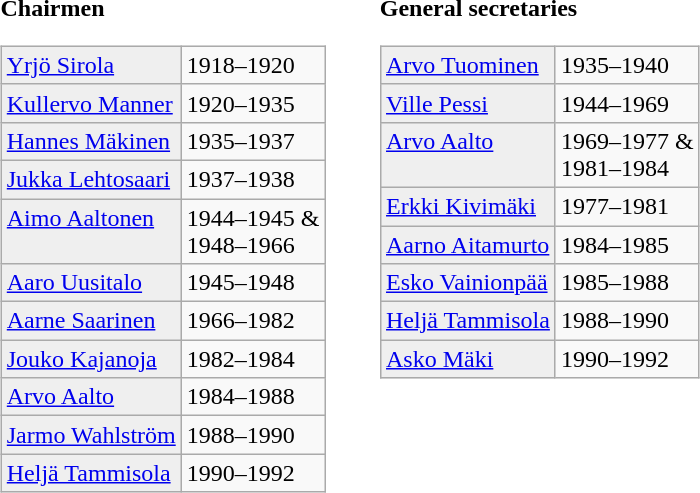<table>
<tr>
<td><strong>Chairmen</strong><br><table class="wikitable">
<tr>
<td style="background:#efefef;"><a href='#'>Yrjö Sirola</a></td>
<td>1918–1920</td>
</tr>
<tr>
<td style="background:#efefef;"><a href='#'>Kullervo Manner</a></td>
<td>1920–1935</td>
</tr>
<tr>
<td style="background:#efefef;"><a href='#'>Hannes Mäkinen</a></td>
<td>1935–1937</td>
</tr>
<tr>
<td style="background:#efefef;"><a href='#'>Jukka Lehtosaari</a></td>
<td>1937–1938</td>
</tr>
<tr>
<td valign="top" style="background:#efefef;"><a href='#'>Aimo Aaltonen</a></td>
<td>1944–1945 &<br>1948–1966</td>
</tr>
<tr>
<td style="background:#efefef;"><a href='#'>Aaro Uusitalo</a></td>
<td>1945–1948</td>
</tr>
<tr>
<td style="background:#efefef;"><a href='#'>Aarne Saarinen</a></td>
<td>1966–1982</td>
</tr>
<tr>
<td style="background:#efefef;"><a href='#'>Jouko Kajanoja</a></td>
<td>1982–1984</td>
</tr>
<tr>
<td style="background:#efefef;"><a href='#'>Arvo Aalto</a></td>
<td>1984–1988</td>
</tr>
<tr>
<td style="background:#efefef;"><a href='#'>Jarmo Wahlström</a></td>
<td>1988–1990</td>
</tr>
<tr>
<td style="background:#efefef;"><a href='#'>Heljä Tammisola</a></td>
<td>1990–1992</td>
</tr>
</table>
</td>
<td> </td>
<td> </td>
<td valign="top"><strong>General secretaries</strong><br><table class="wikitable">
<tr>
<td style="background:#efefef;"><a href='#'>Arvo Tuominen</a></td>
<td>1935–1940</td>
</tr>
<tr>
<td style="background:#efefef;"><a href='#'>Ville Pessi</a></td>
<td>1944–1969</td>
</tr>
<tr>
<td valign="top" style="background:#efefef;"><a href='#'>Arvo Aalto</a></td>
<td>1969–1977 &<br>1981–1984</td>
</tr>
<tr>
<td style="background:#efefef;"><a href='#'>Erkki Kivimäki</a></td>
<td>1977–1981</td>
</tr>
<tr>
<td style="background:#efefef;"><a href='#'>Aarno Aitamurto</a></td>
<td>1984–1985</td>
</tr>
<tr>
<td style="background:#efefef;"><a href='#'>Esko Vainionpää</a></td>
<td>1985–1988</td>
</tr>
<tr>
<td style="background:#efefef;"><a href='#'>Heljä Tammisola</a></td>
<td>1988–1990</td>
</tr>
<tr>
<td style="background:#efefef;"><a href='#'>Asko Mäki</a></td>
<td>1990–1992</td>
</tr>
</table>
</td>
</tr>
</table>
